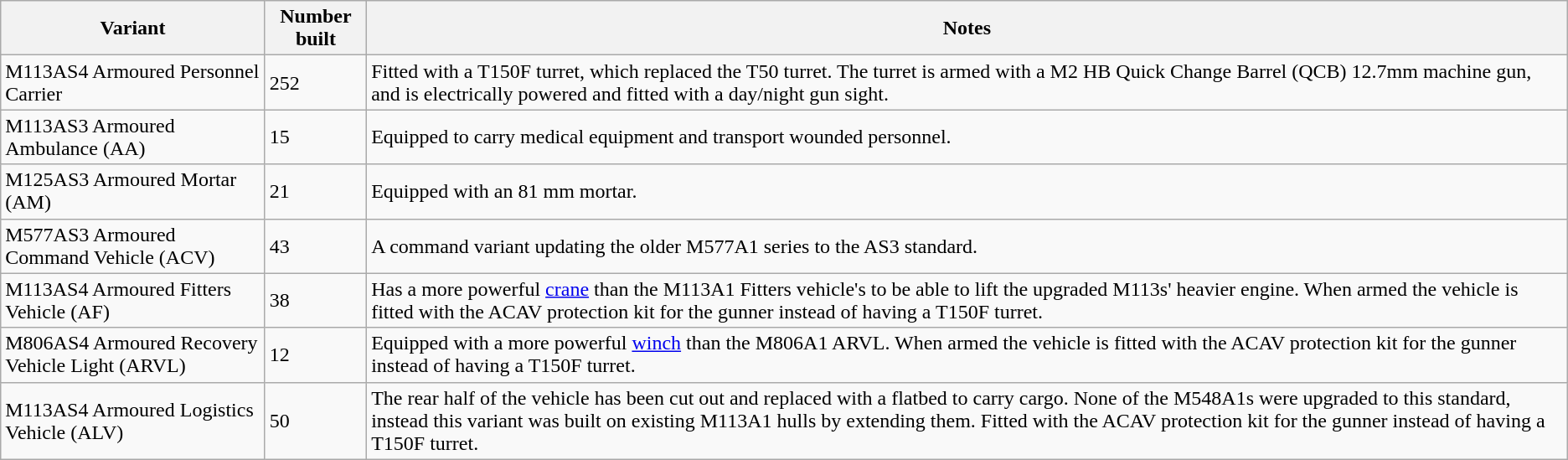<table class="wikitable">
<tr>
<th scope="col">Variant</th>
<th scope="col">Number built</th>
<th scope="col">Notes</th>
</tr>
<tr>
<td>M113AS4 Armoured Personnel Carrier</td>
<td>252</td>
<td>Fitted with a T150F turret, which replaced the T50 turret. The turret is armed with a M2 HB Quick Change Barrel (QCB) 12.7mm machine gun, and is electrically powered and fitted with a day/night gun sight.</td>
</tr>
<tr>
<td>M113AS3 Armoured Ambulance (AA)</td>
<td>15</td>
<td>Equipped to carry medical equipment and transport wounded personnel.</td>
</tr>
<tr>
<td>M125AS3 Armoured Mortar (AM)</td>
<td>21</td>
<td>Equipped with an 81 mm mortar.</td>
</tr>
<tr>
<td>M577AS3 Armoured Command Vehicle (ACV)</td>
<td>43</td>
<td>A command variant updating the older M577A1 series to the AS3 standard.</td>
</tr>
<tr>
<td>M113AS4 Armoured Fitters Vehicle (AF)</td>
<td>38</td>
<td>Has a more powerful <a href='#'>crane</a> than the M113A1 Fitters vehicle's to be able to lift the upgraded M113s' heavier engine. When armed the vehicle is fitted with the ACAV protection kit for the gunner instead of having a T150F turret.</td>
</tr>
<tr>
<td>M806AS4 Armoured Recovery Vehicle Light (ARVL)</td>
<td>12</td>
<td>Equipped with a more powerful <a href='#'>winch</a> than the M806A1 ARVL. When armed the vehicle is fitted with the ACAV protection kit for the gunner instead of having a T150F turret.</td>
</tr>
<tr>
<td>M113AS4 Armoured Logistics Vehicle (ALV)</td>
<td>50</td>
<td>The rear half of the vehicle has been cut out and replaced with a flatbed to carry cargo. None of the M548A1s were upgraded to this standard, instead this variant was built on existing M113A1 hulls by extending them. Fitted with the ACAV protection kit for the gunner instead of having a T150F turret.</td>
</tr>
</table>
